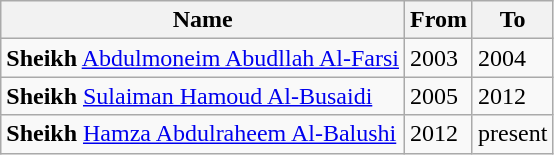<table class="wikitable">
<tr>
<th>Name</th>
<th>From</th>
<th>To</th>
</tr>
<tr>
<td> <strong>Sheikh</strong> <a href='#'>Abdulmoneim Abudllah Al-Farsi</a></td>
<td>2003</td>
<td>2004</td>
</tr>
<tr>
<td> <strong>Sheikh</strong> <a href='#'>Sulaiman Hamoud Al-Busaidi</a></td>
<td>2005</td>
<td>2012</td>
</tr>
<tr>
<td> <strong>Sheikh</strong> <a href='#'>Hamza Abdulraheem Al-Balushi</a></td>
<td>2012</td>
<td>present</td>
</tr>
</table>
